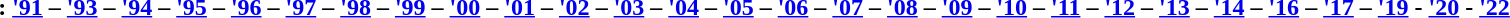<table id="toc" class="toc" summary="Contents" style="margin:auto;">
<tr>
<th>:</th>
<td><strong><a href='#'>'91</a> – <a href='#'>'93</a> – <a href='#'>'94</a> – <a href='#'>'95</a> – <a href='#'>'96</a> – <a href='#'>'97</a> – <a href='#'>'98</a> – <a href='#'>'99</a> – <a href='#'>'00</a> – <a href='#'>'01</a> – <a href='#'>'02</a> – <a href='#'>'03</a> – <a href='#'>'04</a> – <a href='#'>'05</a> – <a href='#'>'06</a> – <a href='#'>'07</a> – <a href='#'>'08</a> – <a href='#'>'09</a> – <a href='#'>'10</a> – <a href='#'>'11</a> – <a href='#'>'12</a> – <a href='#'>'13</a> – <a href='#'>'14</a> – <a href='#'>'16</a> – <a href='#'>'17</a> – <a href='#'>'19</a> - <a href='#'>'20</a> - <a href='#'>'22</a> </strong></td>
</tr>
</table>
